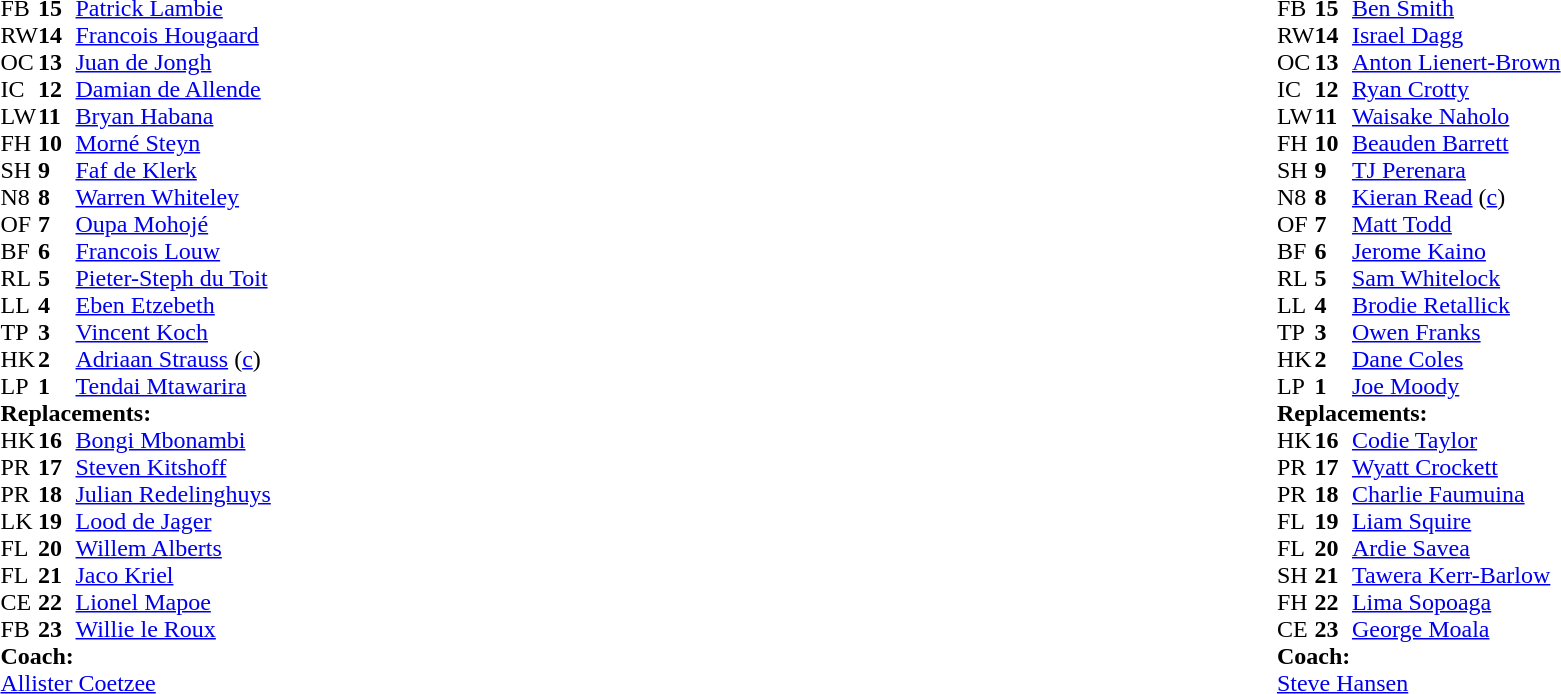<table width="100%">
<tr>
<td valign="top" width="50%"><br><table style="font-size: 100%" cellspacing="0" cellpadding="0">
<tr>
<th width="25"></th>
<th width="25"></th>
</tr>
<tr>
<td>FB</td>
<td><strong>15</strong></td>
<td><a href='#'>Patrick Lambie</a></td>
</tr>
<tr>
<td>RW</td>
<td><strong>14</strong></td>
<td><a href='#'>Francois Hougaard</a></td>
</tr>
<tr>
<td>OC</td>
<td><strong>13</strong></td>
<td><a href='#'>Juan de Jongh</a></td>
</tr>
<tr>
<td>IC</td>
<td><strong>12</strong></td>
<td><a href='#'>Damian de Allende</a></td>
</tr>
<tr>
<td>LW</td>
<td><strong>11</strong></td>
<td><a href='#'>Bryan Habana</a></td>
</tr>
<tr>
<td>FH</td>
<td><strong>10</strong></td>
<td><a href='#'>Morné Steyn</a></td>
<td></td>
<td></td>
</tr>
<tr>
<td>SH</td>
<td><strong>9</strong></td>
<td><a href='#'>Faf de Klerk</a></td>
<td></td>
<td></td>
</tr>
<tr>
<td>N8</td>
<td><strong>8</strong></td>
<td><a href='#'>Warren Whiteley</a></td>
</tr>
<tr>
<td>OF</td>
<td><strong>7</strong></td>
<td><a href='#'>Oupa Mohojé</a></td>
<td></td>
<td></td>
</tr>
<tr>
<td>BF</td>
<td><strong>6</strong></td>
<td><a href='#'>Francois Louw</a></td>
<td></td>
<td></td>
</tr>
<tr>
<td>RL</td>
<td><strong>5</strong></td>
<td><a href='#'>Pieter-Steph du Toit</a></td>
</tr>
<tr>
<td>LL</td>
<td><strong>4</strong></td>
<td><a href='#'>Eben Etzebeth</a></td>
<td></td>
<td></td>
</tr>
<tr>
<td>TP</td>
<td><strong>3</strong></td>
<td><a href='#'>Vincent Koch</a></td>
<td></td>
<td></td>
</tr>
<tr>
<td>HK</td>
<td><strong>2</strong></td>
<td><a href='#'>Adriaan Strauss</a> (<a href='#'>c</a>)</td>
<td></td>
<td></td>
</tr>
<tr>
<td>LP</td>
<td><strong>1</strong></td>
<td><a href='#'>Tendai Mtawarira</a></td>
<td></td>
<td></td>
</tr>
<tr>
<td colspan="3"><strong>Replacements:</strong></td>
</tr>
<tr>
<td>HK</td>
<td><strong>16</strong></td>
<td><a href='#'>Bongi Mbonambi</a></td>
<td></td>
<td></td>
</tr>
<tr>
<td>PR</td>
<td><strong>17</strong></td>
<td><a href='#'>Steven Kitshoff</a></td>
<td></td>
<td></td>
</tr>
<tr>
<td>PR</td>
<td><strong>18</strong></td>
<td><a href='#'>Julian Redelinghuys</a></td>
<td></td>
<td></td>
</tr>
<tr>
<td>LK</td>
<td><strong>19</strong></td>
<td><a href='#'>Lood de Jager</a></td>
<td></td>
<td></td>
</tr>
<tr>
<td>FL</td>
<td><strong>20</strong></td>
<td><a href='#'>Willem Alberts</a></td>
<td></td>
<td></td>
</tr>
<tr>
<td>FL</td>
<td><strong>21</strong></td>
<td><a href='#'>Jaco Kriel</a></td>
<td></td>
<td></td>
</tr>
<tr>
<td>CE</td>
<td><strong>22</strong></td>
<td><a href='#'>Lionel Mapoe</a></td>
<td></td>
<td></td>
</tr>
<tr>
<td>FB</td>
<td><strong>23</strong></td>
<td><a href='#'>Willie le Roux</a></td>
<td></td>
<td></td>
</tr>
<tr>
<td colspan="3"><strong>Coach:</strong></td>
</tr>
<tr>
<td colspan="4"> <a href='#'>Allister Coetzee</a></td>
</tr>
</table>
</td>
<td valign="top"></td>
<td valign="top" width="50%"><br><table style="font-size: 100%" cellspacing="0" cellpadding="0" align="center">
<tr>
<th width="25"></th>
<th width="25"></th>
</tr>
<tr>
<td>FB</td>
<td><strong>15</strong></td>
<td><a href='#'>Ben Smith</a></td>
</tr>
<tr>
<td>RW</td>
<td><strong>14</strong></td>
<td><a href='#'>Israel Dagg</a></td>
</tr>
<tr>
<td>OC</td>
<td><strong>13</strong></td>
<td><a href='#'>Anton Lienert-Brown</a></td>
</tr>
<tr>
<td>IC</td>
<td><strong>12</strong></td>
<td><a href='#'>Ryan Crotty</a></td>
<td></td>
<td></td>
</tr>
<tr>
<td>LW</td>
<td><strong>11</strong></td>
<td><a href='#'>Waisake Naholo</a></td>
<td></td>
<td></td>
</tr>
<tr>
<td>FH</td>
<td><strong>10</strong></td>
<td><a href='#'>Beauden Barrett</a></td>
</tr>
<tr>
<td>SH</td>
<td><strong>9</strong></td>
<td><a href='#'>TJ Perenara</a></td>
<td></td>
<td></td>
</tr>
<tr>
<td>N8</td>
<td><strong>8</strong></td>
<td><a href='#'>Kieran Read</a> (<a href='#'>c</a>)</td>
</tr>
<tr>
<td>OF</td>
<td><strong>7</strong></td>
<td><a href='#'>Matt Todd</a></td>
<td></td>
<td></td>
</tr>
<tr>
<td>BF</td>
<td><strong>6</strong></td>
<td><a href='#'>Jerome Kaino</a></td>
<td></td>
<td></td>
</tr>
<tr>
<td>RL</td>
<td><strong>5</strong></td>
<td><a href='#'>Sam Whitelock</a></td>
</tr>
<tr>
<td>LL</td>
<td><strong>4</strong></td>
<td><a href='#'>Brodie Retallick</a></td>
</tr>
<tr>
<td>TP</td>
<td><strong>3</strong></td>
<td><a href='#'>Owen Franks</a></td>
<td></td>
<td></td>
</tr>
<tr>
<td>HK</td>
<td><strong>2</strong></td>
<td><a href='#'>Dane Coles</a></td>
<td></td>
<td></td>
</tr>
<tr>
<td>LP</td>
<td><strong>1</strong></td>
<td><a href='#'>Joe Moody</a></td>
<td></td>
<td></td>
</tr>
<tr>
<td colspan="3"><strong>Replacements:</strong></td>
</tr>
<tr>
<td>HK</td>
<td><strong>16</strong></td>
<td><a href='#'>Codie Taylor</a></td>
<td></td>
<td></td>
</tr>
<tr>
<td>PR</td>
<td><strong>17</strong></td>
<td><a href='#'>Wyatt Crockett</a></td>
<td></td>
<td></td>
</tr>
<tr>
<td>PR</td>
<td><strong>18</strong></td>
<td><a href='#'>Charlie Faumuina</a></td>
<td></td>
<td></td>
</tr>
<tr>
<td>FL</td>
<td><strong>19</strong></td>
<td><a href='#'>Liam Squire</a></td>
<td></td>
<td></td>
</tr>
<tr>
<td>FL</td>
<td><strong>20</strong></td>
<td><a href='#'>Ardie Savea</a></td>
<td></td>
<td></td>
</tr>
<tr>
<td>SH</td>
<td><strong>21</strong></td>
<td><a href='#'>Tawera Kerr-Barlow</a></td>
<td></td>
<td></td>
</tr>
<tr>
<td>FH</td>
<td><strong>22</strong></td>
<td><a href='#'>Lima Sopoaga</a></td>
<td></td>
<td></td>
</tr>
<tr>
<td>CE</td>
<td><strong>23</strong></td>
<td><a href='#'>George Moala</a></td>
<td></td>
<td></td>
</tr>
<tr>
<td colspan="3"><strong>Coach:</strong></td>
</tr>
<tr>
<td colspan="4"> <a href='#'>Steve Hansen</a></td>
</tr>
</table>
</td>
</tr>
</table>
